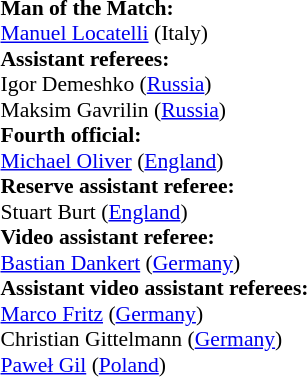<table style="width:50%;font-size:90%">
<tr>
<td><br><strong>Man of the Match:</strong>
<br><a href='#'>Manuel Locatelli</a> (Italy)<br><strong>Assistant referees:</strong>
<br>Igor Demeshko (<a href='#'>Russia</a>)
<br>Maksim Gavrilin (<a href='#'>Russia</a>)
<br><strong>Fourth official:</strong>
<br><a href='#'>Michael Oliver</a> (<a href='#'>England</a>)
<br><strong>Reserve assistant referee:</strong>
<br>Stuart Burt (<a href='#'>England</a>)
<br><strong>Video assistant referee:</strong>
<br><a href='#'>Bastian Dankert</a> (<a href='#'>Germany</a>)
<br><strong>Assistant video assistant referees:</strong>
<br><a href='#'>Marco Fritz</a> (<a href='#'>Germany</a>)
<br>Christian Gittelmann (<a href='#'>Germany</a>)
<br><a href='#'>Paweł Gil</a> (<a href='#'>Poland</a>)</td>
</tr>
</table>
